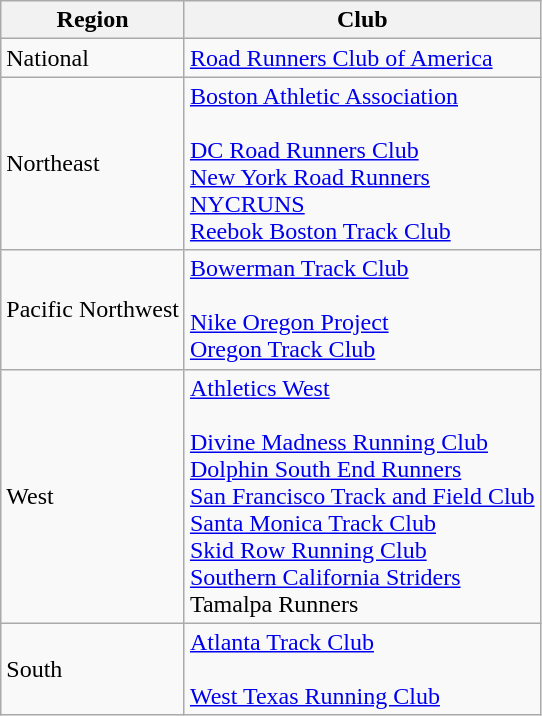<table class="wikitable style=" textalign:center;"}>
<tr>
<th>Region</th>
<th>Club</th>
</tr>
<tr>
<td>National</td>
<td><a href='#'>Road Runners Club of America</a></td>
</tr>
<tr>
<td>Northeast</td>
<td><a href='#'>Boston Athletic Association</a><br><br><a href='#'>DC Road Runners Club</a><br>
<a href='#'>New York Road Runners</a><br>
<a href='#'>NYCRUNS</a><br>
<a href='#'>Reebok Boston Track Club</a></td>
</tr>
<tr>
<td>Pacific Northwest</td>
<td><a href='#'>Bowerman Track Club</a><br><br><a href='#'>Nike Oregon Project</a><br>
<a href='#'>Oregon Track Club</a><br></td>
</tr>
<tr>
<td>West</td>
<td><a href='#'>Athletics West</a><br><br><a href='#'>Divine Madness Running Club</a><br>
<a href='#'>Dolphin South End Runners</a><br>
<a href='#'>San Francisco Track and Field Club</a><br>
<a href='#'>Santa Monica Track Club</a><br>
<a href='#'>Skid Row Running Club</a><br>
<a href='#'>Southern California Striders</a><br>
Tamalpa Runners</td>
</tr>
<tr>
<td>South</td>
<td><a href='#'>Atlanta Track Club</a><br><br><a href='#'>West Texas Running Club</a><br>
</td>
</tr>
</table>
